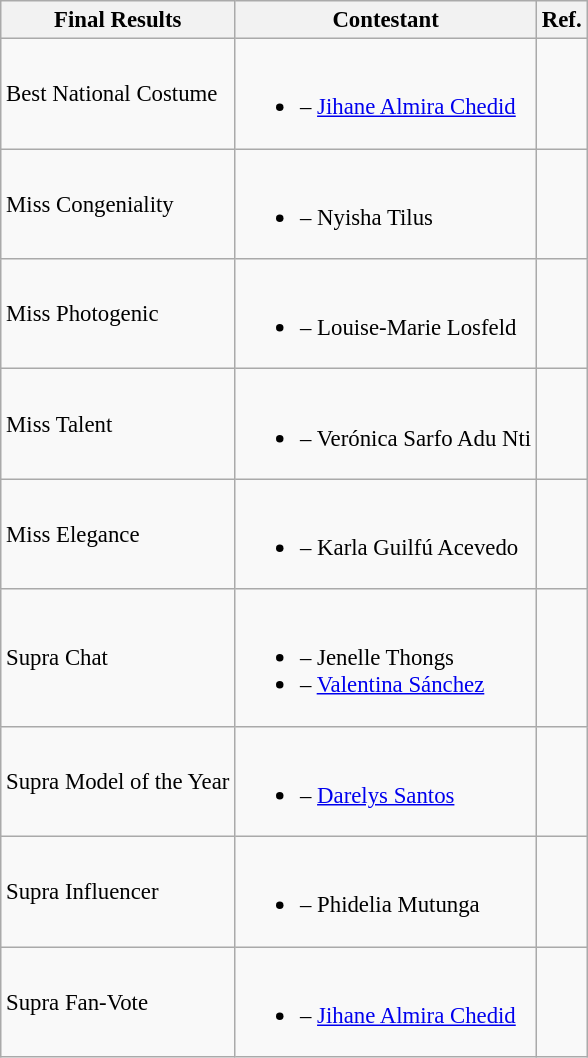<table class="wikitable" style="font-size: 95%;">
<tr>
<th>Final Results</th>
<th>Contestant</th>
<th>Ref.</th>
</tr>
<tr>
<td>Best National Costume</td>
<td><br><ul><li> – <a href='#'>Jihane Almira Chedid</a></li></ul></td>
<td></td>
</tr>
<tr>
<td>Miss Congeniality</td>
<td><br><ul><li> – Nyisha Tilus</li></ul></td>
<td></td>
</tr>
<tr>
<td>Miss Photogenic</td>
<td><br><ul><li> – Louise-Marie Losfeld</li></ul></td>
<td></td>
</tr>
<tr>
<td>Miss Talent</td>
<td><br><ul><li> – Verónica Sarfo Adu Nti</li></ul></td>
<td></td>
</tr>
<tr>
<td>Miss Elegance</td>
<td><br><ul><li> – Karla Guilfú Acevedo</li></ul></td>
<td></td>
</tr>
<tr>
<td>Supra Chat</td>
<td><br><ul><li> – Jenelle Thongs</li><li> – <a href='#'>Valentina Sánchez</a></li></ul></td>
<td></td>
</tr>
<tr>
<td>Supra Model of the Year</td>
<td><br><ul><li> – <a href='#'>Darelys Santos</a></li></ul></td>
<td></td>
</tr>
<tr>
<td>Supra Influencer</td>
<td><br><ul><li> – Phidelia Mutunga</li></ul></td>
<td></td>
</tr>
<tr>
<td>Supra Fan-Vote</td>
<td><br><ul><li> – <a href='#'>Jihane Almira Chedid</a></li></ul></td>
<td></td>
</tr>
</table>
